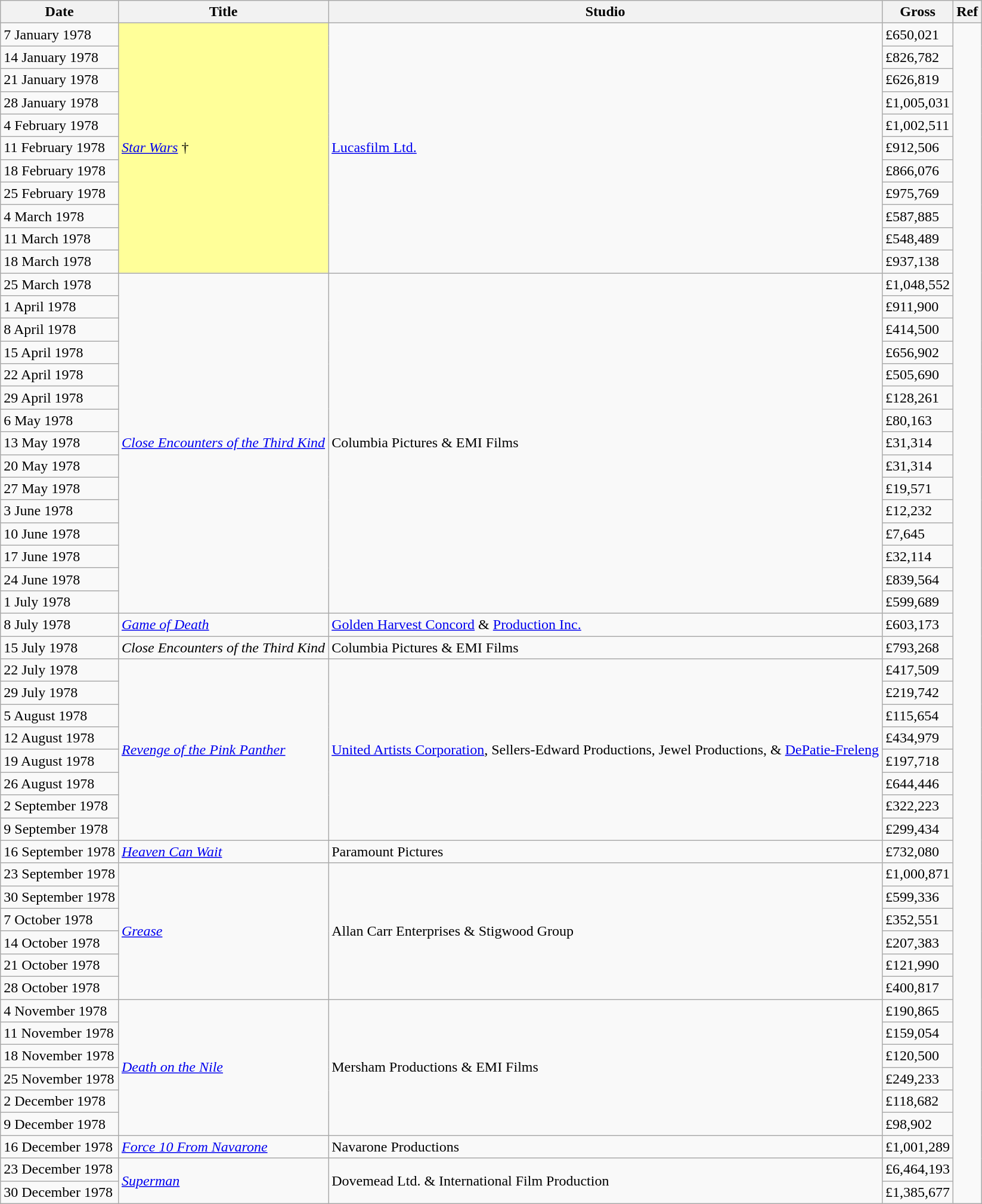<table class="wikitable sortable">
<tr>
<th scope="col">Date</th>
<th scope="col">Title</th>
<th scope="col">Studio</th>
<th scope="col">Gross</th>
<th scope="col">Ref</th>
</tr>
<tr>
<td>7 January 1978</td>
<td rowspan="11" style="background-color:#FFFF99"><em><a href='#'>Star Wars</a></em> †</td>
<td rowspan="11"><a href='#'>Lucasfilm Ltd.</a></td>
<td>£650,021</td>
<td rowspan="52"></td>
</tr>
<tr>
<td>14 January 1978</td>
<td>£826,782</td>
</tr>
<tr>
<td>21 January 1978</td>
<td>£626,819</td>
</tr>
<tr>
<td>28 January 1978</td>
<td>£1,005,031</td>
</tr>
<tr>
<td>4 February 1978</td>
<td>£1,002,511</td>
</tr>
<tr>
<td>11 February 1978</td>
<td>£912,506</td>
</tr>
<tr>
<td>18 February 1978</td>
<td>£866,076</td>
</tr>
<tr>
<td>25 February 1978</td>
<td>£975,769</td>
</tr>
<tr>
<td>4 March 1978</td>
<td>£587,885</td>
</tr>
<tr>
<td>11 March 1978</td>
<td>£548,489</td>
</tr>
<tr>
<td>18 March 1978</td>
<td>£937,138</td>
</tr>
<tr>
<td>25 March 1978</td>
<td rowspan="15"><em><a href='#'>Close Encounters of the Third Kind</a></em></td>
<td rowspan="15">Columbia Pictures & EMI Films</td>
<td>£1,048,552</td>
</tr>
<tr>
<td>1 April 1978</td>
<td>£911,900</td>
</tr>
<tr>
<td>8 April 1978</td>
<td>£414,500</td>
</tr>
<tr>
<td>15 April 1978</td>
<td>£656,902</td>
</tr>
<tr>
<td>22 April 1978</td>
<td>£505,690</td>
</tr>
<tr>
<td>29 April 1978</td>
<td>£128,261</td>
</tr>
<tr>
<td>6 May 1978</td>
<td>£80,163</td>
</tr>
<tr>
<td>13 May 1978</td>
<td>£31,314</td>
</tr>
<tr>
<td>20 May 1978</td>
<td>£31,314</td>
</tr>
<tr>
<td>27 May 1978</td>
<td>£19,571</td>
</tr>
<tr>
<td>3 June 1978</td>
<td>£12,232</td>
</tr>
<tr>
<td>10 June 1978</td>
<td>£7,645</td>
</tr>
<tr>
<td>17 June 1978</td>
<td>£32,114</td>
</tr>
<tr>
<td>24 June 1978</td>
<td>£839,564</td>
</tr>
<tr>
<td>1 July 1978</td>
<td>£599,689</td>
</tr>
<tr>
<td>8 July 1978</td>
<td><em><a href='#'>Game of Death</a></em></td>
<td><a href='#'>Golden Harvest Concord</a> & <a href='#'>Production Inc.</a></td>
<td>£603,173</td>
</tr>
<tr>
<td>15 July 1978</td>
<td><em>Close Encounters of the Third Kind</em></td>
<td>Columbia Pictures & EMI Films</td>
<td>£793,268</td>
</tr>
<tr>
<td>22 July 1978</td>
<td rowspan="8"><em><a href='#'>Revenge of the Pink Panther</a></em></td>
<td rowspan="8"><a href='#'>United Artists Corporation</a>, Sellers-Edward Productions, Jewel Productions, & <a href='#'>DePatie-Freleng</a></td>
<td>£417,509</td>
</tr>
<tr>
<td>29 July 1978</td>
<td>£219,742</td>
</tr>
<tr>
<td>5 August 1978</td>
<td>£115,654</td>
</tr>
<tr>
<td>12 August 1978</td>
<td>£434,979</td>
</tr>
<tr>
<td>19 August 1978</td>
<td>£197,718</td>
</tr>
<tr>
<td>26 August 1978</td>
<td>£644,446</td>
</tr>
<tr>
<td>2 September 1978</td>
<td>£322,223</td>
</tr>
<tr>
<td>9 September 1978</td>
<td>£299,434</td>
</tr>
<tr>
<td>16 September 1978</td>
<td><em><a href='#'>Heaven Can Wait</a></em></td>
<td>Paramount Pictures</td>
<td>£732,080</td>
</tr>
<tr>
<td>23 September 1978</td>
<td rowspan="6"><em><a href='#'>Grease</a></em></td>
<td rowspan="6">Allan Carr Enterprises & Stigwood Group</td>
<td>£1,000,871</td>
</tr>
<tr>
<td>30 September 1978</td>
<td>£599,336</td>
</tr>
<tr>
<td>7 October 1978</td>
<td>£352,551</td>
</tr>
<tr>
<td>14 October 1978</td>
<td>£207,383</td>
</tr>
<tr>
<td>21 October 1978</td>
<td>£121,990</td>
</tr>
<tr>
<td>28 October 1978</td>
<td>£400,817</td>
</tr>
<tr>
<td>4 November 1978</td>
<td rowspan="6"><em><a href='#'>Death on the Nile</a></em></td>
<td rowspan="6">Mersham Productions & EMI Films</td>
<td>£190,865</td>
</tr>
<tr>
<td>11 November 1978</td>
<td>£159,054</td>
</tr>
<tr>
<td>18 November 1978</td>
<td>£120,500</td>
</tr>
<tr>
<td>25 November 1978</td>
<td>£249,233</td>
</tr>
<tr>
<td>2 December 1978</td>
<td>£118,682</td>
</tr>
<tr>
<td>9 December 1978</td>
<td>£98,902</td>
</tr>
<tr>
<td>16 December 1978</td>
<td><em><a href='#'>Force 10 From Navarone</a></em></td>
<td>Navarone Productions</td>
<td>£1,001,289</td>
</tr>
<tr>
<td>23 December 1978</td>
<td rowspan="2"><em><a href='#'>Superman</a></em></td>
<td rowspan="2">Dovemead Ltd. & International Film Production</td>
<td>£6,464,193</td>
</tr>
<tr>
<td>30 December 1978</td>
<td>£1,385,677</td>
</tr>
</table>
